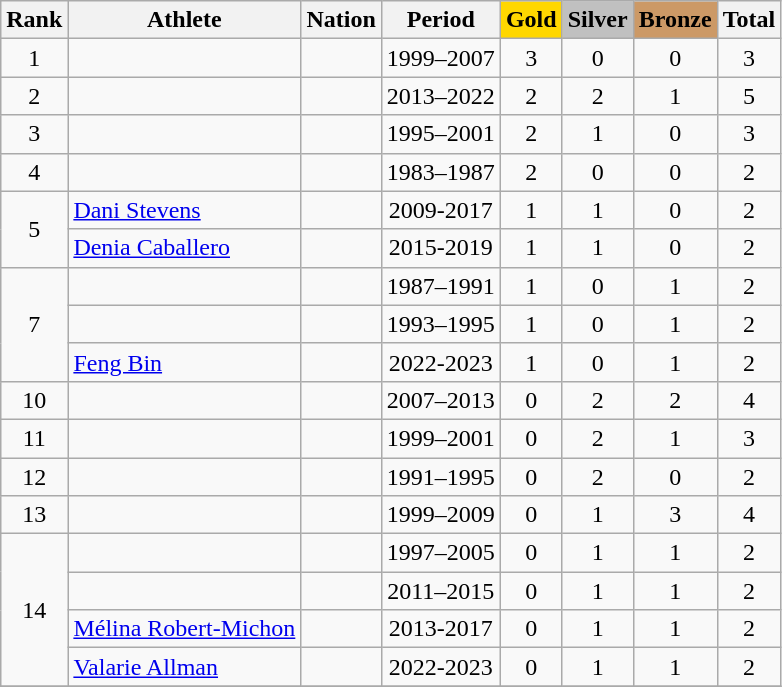<table class="wikitable sortable" style="text-align:center">
<tr>
<th class="unsortable">Rank</th>
<th>Athlete</th>
<th>Nation</th>
<th>Period</th>
<th style="background-color:gold">Gold</th>
<th style="background-color:silver">Silver</th>
<th style="background-color:#cc9966">Bronze</th>
<th>Total</th>
</tr>
<tr>
<td>1</td>
<td align=left></td>
<td align=left></td>
<td>1999–2007</td>
<td>3</td>
<td>0</td>
<td>0</td>
<td>3</td>
</tr>
<tr>
<td>2</td>
<td align=left></td>
<td align=left></td>
<td>2013–2022</td>
<td>2</td>
<td>2</td>
<td>1</td>
<td>5</td>
</tr>
<tr>
<td>3</td>
<td align=left></td>
<td align=left></td>
<td>1995–2001</td>
<td>2</td>
<td>1</td>
<td>0</td>
<td>3</td>
</tr>
<tr>
<td>4</td>
<td align=left></td>
<td align=left></td>
<td>1983–1987</td>
<td>2</td>
<td>0</td>
<td>0</td>
<td>2</td>
</tr>
<tr>
<td rowspan="2">5</td>
<td align="left"><a href='#'>Dani Stevens</a></td>
<td align="left"></td>
<td>2009-2017</td>
<td>1</td>
<td>1</td>
<td>0</td>
<td>2</td>
</tr>
<tr>
<td align="left"><a href='#'>Denia Caballero</a></td>
<td align="left"></td>
<td>2015-2019</td>
<td>1</td>
<td>1</td>
<td>0</td>
<td>2</td>
</tr>
<tr>
<td rowspan="3">7</td>
<td align="left"></td>
<td align="left"></td>
<td>1987–1991</td>
<td>1</td>
<td>0</td>
<td>1</td>
<td>2</td>
</tr>
<tr>
<td align="left"></td>
<td align="left"></td>
<td>1993–1995</td>
<td>1</td>
<td>0</td>
<td>1</td>
<td>2</td>
</tr>
<tr>
<td align="left"><a href='#'>Feng Bin</a></td>
<td align="left"></td>
<td>2022-2023</td>
<td>1</td>
<td>0</td>
<td>1</td>
<td>2</td>
</tr>
<tr>
<td>10</td>
<td align="left"></td>
<td align="left"></td>
<td>2007–2013</td>
<td>0</td>
<td>2</td>
<td>2</td>
<td>4</td>
</tr>
<tr>
<td>11</td>
<td align="left"></td>
<td align="left"></td>
<td>1999–2001</td>
<td>0</td>
<td>2</td>
<td>1</td>
<td>3</td>
</tr>
<tr>
<td>12</td>
<td align="left"></td>
<td align="left"></td>
<td>1991–1995</td>
<td>0</td>
<td>2</td>
<td>0</td>
<td>2</td>
</tr>
<tr>
<td>13</td>
<td align="left"></td>
<td align="left"></td>
<td>1999–2009</td>
<td>0</td>
<td>1</td>
<td>3</td>
<td>4</td>
</tr>
<tr>
<td rowspan="4">14</td>
<td align="left"></td>
<td align="left"></td>
<td>1997–2005</td>
<td>0</td>
<td>1</td>
<td>1</td>
<td>2</td>
</tr>
<tr>
<td align="left"></td>
<td align="left"></td>
<td>2011–2015</td>
<td>0</td>
<td>1</td>
<td>1</td>
<td>2</td>
</tr>
<tr>
<td align="left"><a href='#'>Mélina Robert-Michon</a></td>
<td align="left"></td>
<td>2013-2017</td>
<td>0</td>
<td>1</td>
<td>1</td>
<td>2</td>
</tr>
<tr>
<td align="left"><a href='#'>Valarie Allman</a></td>
<td align="left"></td>
<td>2022-2023</td>
<td>0</td>
<td>1</td>
<td>1</td>
<td>2</td>
</tr>
<tr>
</tr>
</table>
